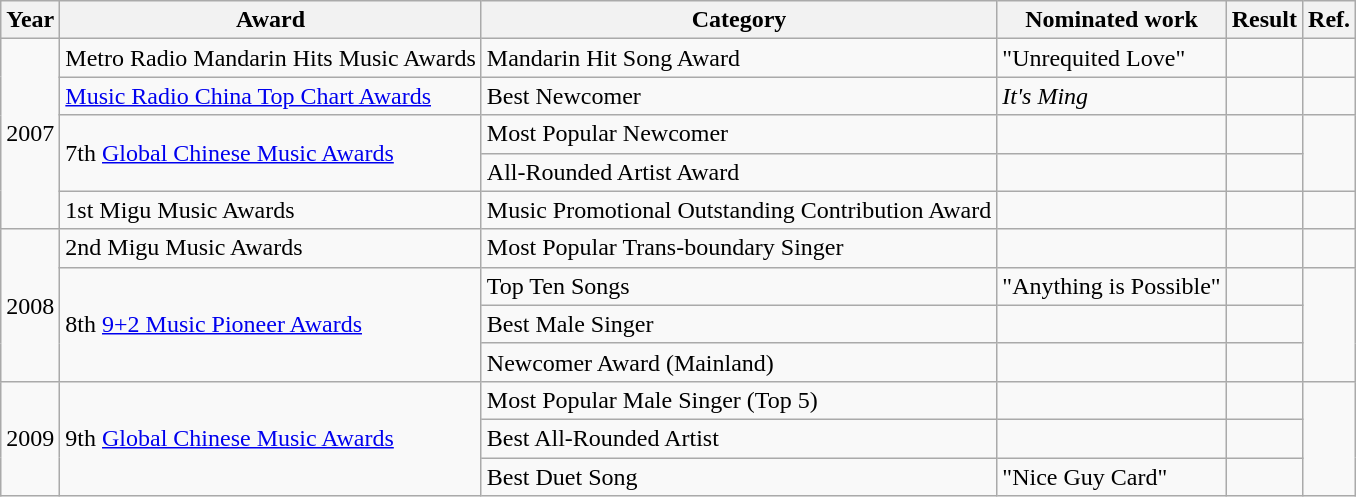<table class="wikitable">
<tr>
<th>Year</th>
<th>Award</th>
<th>Category</th>
<th>Nominated work</th>
<th>Result</th>
<th>Ref.</th>
</tr>
<tr>
<td rowspan=5>2007</td>
<td>Metro Radio Mandarin Hits Music Awards</td>
<td>Mandarin Hit Song Award</td>
<td>"Unrequited Love"</td>
<td></td>
<td></td>
</tr>
<tr>
<td><a href='#'>Music Radio China Top Chart Awards</a></td>
<td>Best Newcomer</td>
<td><em>It's Ming</em></td>
<td></td>
<td></td>
</tr>
<tr>
<td rowspan=2>7th <a href='#'>Global Chinese Music Awards</a></td>
<td>Most Popular Newcomer</td>
<td></td>
<td></td>
<td rowspan=2></td>
</tr>
<tr>
<td>All-Rounded Artist Award</td>
<td></td>
<td></td>
</tr>
<tr>
<td>1st Migu Music Awards</td>
<td>Music Promotional Outstanding Contribution Award</td>
<td></td>
<td></td>
<td></td>
</tr>
<tr>
<td rowspan=4>2008</td>
<td>2nd Migu Music Awards</td>
<td>Most Popular Trans-boundary Singer</td>
<td></td>
<td></td>
<td></td>
</tr>
<tr>
<td rowspan=3>8th <a href='#'>9+2 Music Pioneer Awards</a></td>
<td>Top Ten Songs</td>
<td>"Anything is Possible"</td>
<td></td>
<td rowspan=3></td>
</tr>
<tr>
<td>Best Male Singer</td>
<td></td>
<td></td>
</tr>
<tr>
<td>Newcomer Award (Mainland)</td>
<td></td>
<td></td>
</tr>
<tr>
<td rowspan=3>2009</td>
<td rowspan=3>9th <a href='#'>Global Chinese Music Awards</a></td>
<td>Most Popular Male Singer (Top 5)</td>
<td></td>
<td></td>
<td rowspan=3></td>
</tr>
<tr>
<td>Best All-Rounded Artist</td>
<td></td>
<td></td>
</tr>
<tr>
<td>Best Duet Song</td>
<td>"Nice Guy Card"</td>
<td></td>
</tr>
</table>
